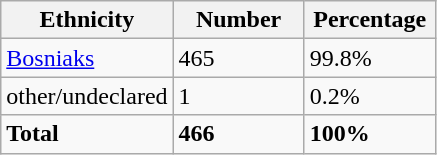<table class="wikitable">
<tr>
<th width="100px">Ethnicity</th>
<th width="80px">Number</th>
<th width="80px">Percentage</th>
</tr>
<tr>
<td><a href='#'>Bosniaks</a></td>
<td>465</td>
<td>99.8%</td>
</tr>
<tr>
<td>other/undeclared</td>
<td>1</td>
<td>0.2%</td>
</tr>
<tr>
<td><strong>Total</strong></td>
<td><strong>466</strong></td>
<td><strong>100%</strong></td>
</tr>
</table>
